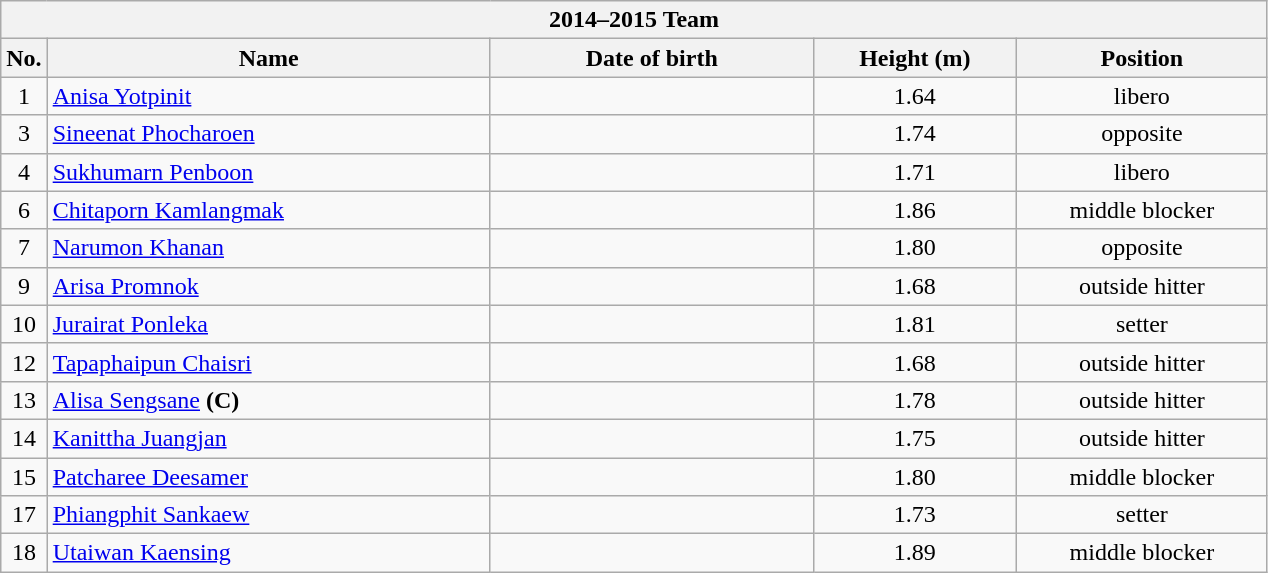<table class="wikitable collapsible collapsed" style="font-size:100%; text-align:center;">
<tr>
<th colspan=5><strong>2014–2015 Team</strong></th>
</tr>
<tr>
<th>No.</th>
<th style="width:18em">Name</th>
<th style="width:13em">Date of birth</th>
<th style="width:8em">Height (m)</th>
<th style="width:10em">Position</th>
</tr>
<tr>
<td>1</td>
<td align=left> <a href='#'>Anisa Yotpinit</a></td>
<td align=right></td>
<td>1.64</td>
<td>libero</td>
</tr>
<tr>
<td>3</td>
<td align=left> <a href='#'>Sineenat Phocharoen</a></td>
<td align=right></td>
<td>1.74</td>
<td>opposite</td>
</tr>
<tr>
<td>4</td>
<td align=left> <a href='#'>Sukhumarn Penboon</a></td>
<td align=right></td>
<td>1.71</td>
<td>libero</td>
</tr>
<tr>
<td>6</td>
<td align=left> <a href='#'>Chitaporn Kamlangmak</a></td>
<td align=right></td>
<td>1.86</td>
<td>middle blocker</td>
</tr>
<tr>
<td>7</td>
<td align=left> <a href='#'>Narumon Khanan</a></td>
<td align=right></td>
<td>1.80</td>
<td>opposite</td>
</tr>
<tr>
<td>9</td>
<td align=left> <a href='#'>Arisa Promnok</a></td>
<td align=right></td>
<td>1.68</td>
<td>outside hitter</td>
</tr>
<tr>
<td>10</td>
<td align=left> <a href='#'>Jurairat Ponleka</a></td>
<td align=right></td>
<td>1.81</td>
<td>setter</td>
</tr>
<tr>
<td>12</td>
<td align=left> <a href='#'>Tapaphaipun Chaisri</a></td>
<td align=right></td>
<td>1.68</td>
<td>outside hitter</td>
</tr>
<tr>
<td>13</td>
<td align=left> <a href='#'>Alisa Sengsane</a> <strong>(C)</strong></td>
<td align=right></td>
<td>1.78</td>
<td>outside hitter</td>
</tr>
<tr>
<td>14</td>
<td align=left> <a href='#'>Kanittha Juangjan</a></td>
<td align=right></td>
<td>1.75</td>
<td>outside hitter</td>
</tr>
<tr>
<td>15</td>
<td align=left> <a href='#'>Patcharee Deesamer</a></td>
<td align=right></td>
<td>1.80</td>
<td>middle blocker</td>
</tr>
<tr>
<td>17</td>
<td align=left> <a href='#'>Phiangphit Sankaew</a></td>
<td align=right></td>
<td>1.73</td>
<td>setter</td>
</tr>
<tr>
<td>18</td>
<td align=left> <a href='#'>Utaiwan Kaensing</a></td>
<td align=right></td>
<td>1.89</td>
<td>middle blocker</td>
</tr>
</table>
